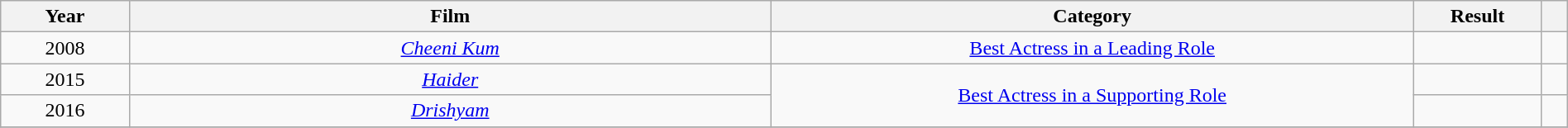<table class="wikitable sortable" style="width:100%;">
<tr>
<th style="width:5%;">Year</th>
<th style="width:25%;">Film</th>
<th style="width:25%;">Category</th>
<th style="width:5%;">Result</th>
<th style="width:1%;" class="unsortable"></th>
</tr>
<tr>
<td style="text-align:center;">2008</td>
<td style="text-align:center;"><em><a href='#'>Cheeni Kum</a></em></td>
<td style="text-align:center;"><a href='#'>Best Actress in a Leading Role</a></td>
<td></td>
<td style="text-align:center;"></td>
</tr>
<tr>
<td style="text-align:center;">2015</td>
<td style="text-align:center;"><em><a href='#'>Haider</a></em></td>
<td style="text-align:center;" rowspan="2"><a href='#'>Best Actress in a Supporting Role</a></td>
<td></td>
<td style="text-align:center;"></td>
</tr>
<tr>
<td style="text-align:center;">2016</td>
<td style="text-align:center;"><em><a href='#'>Drishyam</a></em></td>
<td></td>
<td style="text-align:center;"></td>
</tr>
<tr>
</tr>
</table>
